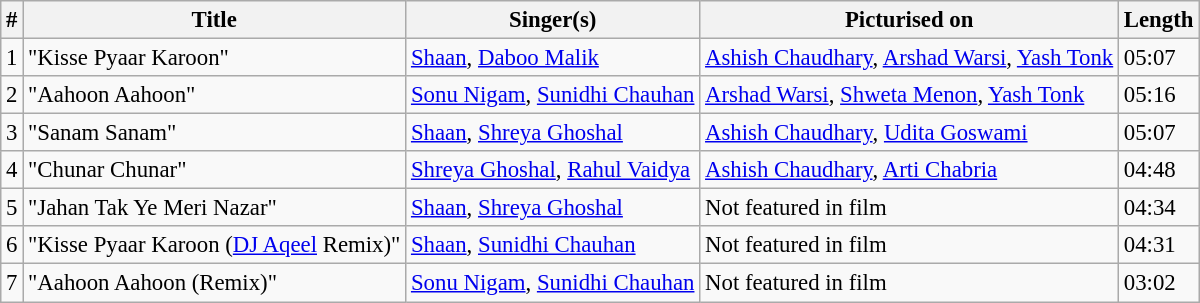<table class="wikitable" style="font-size:95%;">
<tr>
<th>#</th>
<th>Title</th>
<th>Singer(s)</th>
<th>Picturised on</th>
<th>Length</th>
</tr>
<tr>
<td>1</td>
<td>"Kisse Pyaar Karoon"</td>
<td><a href='#'>Shaan</a>, <a href='#'>Daboo Malik</a></td>
<td><a href='#'>Ashish Chaudhary</a>, <a href='#'>Arshad Warsi</a>, <a href='#'>Yash Tonk</a></td>
<td>05:07</td>
</tr>
<tr>
<td>2</td>
<td>"Aahoon Aahoon"</td>
<td><a href='#'>Sonu Nigam</a>, <a href='#'>Sunidhi Chauhan</a></td>
<td><a href='#'>Arshad Warsi</a>, <a href='#'>Shweta Menon</a>, <a href='#'>Yash Tonk</a></td>
<td>05:16</td>
</tr>
<tr>
<td>3</td>
<td>"Sanam Sanam"</td>
<td><a href='#'>Shaan</a>, <a href='#'>Shreya Ghoshal</a></td>
<td><a href='#'>Ashish Chaudhary</a>, <a href='#'>Udita Goswami</a></td>
<td>05:07</td>
</tr>
<tr>
<td>4</td>
<td>"Chunar Chunar"</td>
<td><a href='#'>Shreya Ghoshal</a>, <a href='#'>Rahul Vaidya</a></td>
<td><a href='#'>Ashish Chaudhary</a>, <a href='#'>Arti Chabria</a></td>
<td>04:48</td>
</tr>
<tr>
<td>5</td>
<td>"Jahan Tak Ye Meri Nazar"</td>
<td><a href='#'>Shaan</a>, <a href='#'>Shreya Ghoshal</a></td>
<td>Not featured in film</td>
<td>04:34</td>
</tr>
<tr>
<td>6</td>
<td>"Kisse Pyaar Karoon (<a href='#'>DJ Aqeel</a> Remix)"</td>
<td><a href='#'>Shaan</a>, <a href='#'>Sunidhi Chauhan</a></td>
<td>Not featured in film</td>
<td>04:31</td>
</tr>
<tr>
<td>7</td>
<td>"Aahoon Aahoon (Remix)"</td>
<td><a href='#'>Sonu Nigam</a>, <a href='#'>Sunidhi Chauhan</a></td>
<td>Not featured in film</td>
<td>03:02</td>
</tr>
</table>
